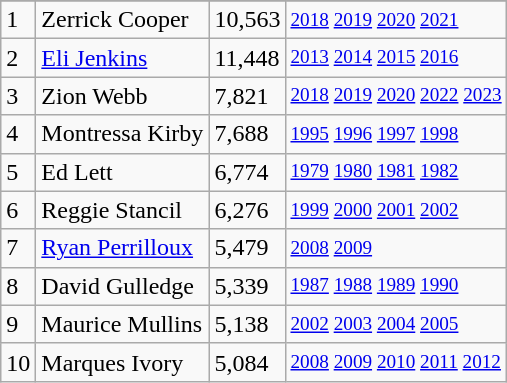<table class="wikitable">
<tr>
</tr>
<tr>
<td>1</td>
<td>Zerrick Cooper</td>
<td><abbr>10,563</abbr></td>
<td style="font-size:80%;"><a href='#'>2018</a> <a href='#'>2019</a> <a href='#'>2020</a> <a href='#'>2021</a></td>
</tr>
<tr>
<td>2</td>
<td><a href='#'>Eli Jenkins</a></td>
<td><abbr>11,448</abbr></td>
<td style="font-size:80%;"><a href='#'>2013</a> <a href='#'>2014</a> <a href='#'>2015</a> <a href='#'>2016</a></td>
</tr>
<tr>
<td>3</td>
<td>Zion Webb</td>
<td><abbr>7,821</abbr></td>
<td style="font-size:80%;"><a href='#'>2018</a> <a href='#'>2019</a> <a href='#'>2020</a> <a href='#'>2022</a> <a href='#'>2023</a></td>
</tr>
<tr>
<td>4</td>
<td>Montressa Kirby</td>
<td><abbr>7,688</abbr></td>
<td style="font-size:80%;"><a href='#'>1995</a> <a href='#'>1996</a> <a href='#'>1997</a> <a href='#'>1998</a></td>
</tr>
<tr>
<td>5</td>
<td>Ed Lett</td>
<td><abbr>6,774</abbr></td>
<td style="font-size:80%;"><a href='#'>1979</a> <a href='#'>1980</a> <a href='#'>1981</a> <a href='#'>1982</a></td>
</tr>
<tr>
<td>6</td>
<td>Reggie Stancil</td>
<td><abbr>6,276</abbr></td>
<td style="font-size:80%;"><a href='#'>1999</a> <a href='#'>2000</a> <a href='#'>2001</a> <a href='#'>2002</a></td>
</tr>
<tr>
<td>7</td>
<td><a href='#'>Ryan Perrilloux</a></td>
<td><abbr>5,479</abbr></td>
<td style="font-size:80%;"><a href='#'>2008</a> <a href='#'>2009</a></td>
</tr>
<tr>
<td>8</td>
<td>David Gulledge</td>
<td><abbr>5,339</abbr></td>
<td style="font-size:80%;"><a href='#'>1987</a> <a href='#'>1988</a> <a href='#'>1989</a> <a href='#'>1990</a></td>
</tr>
<tr>
<td>9</td>
<td>Maurice Mullins</td>
<td><abbr>5,138</abbr></td>
<td style="font-size:80%;"><a href='#'>2002</a> <a href='#'>2003</a> <a href='#'>2004</a> <a href='#'>2005</a></td>
</tr>
<tr>
<td>10</td>
<td>Marques Ivory</td>
<td><abbr>5,084</abbr></td>
<td style="font-size:80%;"><a href='#'>2008</a> <a href='#'>2009</a> <a href='#'>2010</a> <a href='#'>2011</a> <a href='#'>2012</a></td>
</tr>
</table>
